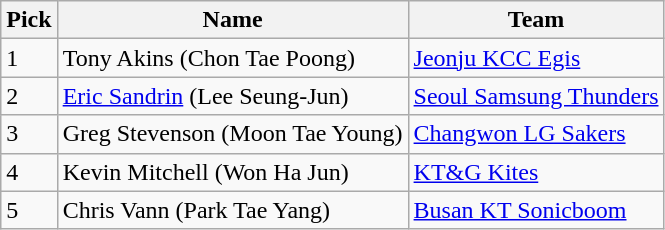<table class="wikitable">
<tr>
<th>Pick</th>
<th>Name</th>
<th>Team</th>
</tr>
<tr>
<td>1</td>
<td>Tony Akins (Chon Tae Poong)</td>
<td><a href='#'>Jeonju KCC Egis</a></td>
</tr>
<tr>
<td>2</td>
<td><a href='#'>Eric Sandrin</a> (Lee Seung-Jun)</td>
<td><a href='#'>Seoul Samsung Thunders</a></td>
</tr>
<tr>
<td>3</td>
<td>Greg Stevenson (Moon Tae Young)</td>
<td><a href='#'>Changwon LG Sakers</a></td>
</tr>
<tr>
<td>4</td>
<td>Kevin Mitchell (Won Ha Jun)</td>
<td><a href='#'>KT&G Kites</a></td>
</tr>
<tr>
<td>5</td>
<td>Chris Vann (Park Tae Yang)</td>
<td><a href='#'>Busan KT Sonicboom</a></td>
</tr>
</table>
